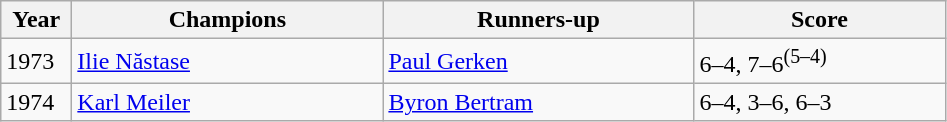<table class="wikitable">
<tr>
<th style="width:40px">Year</th>
<th style="width:200px">Champions</th>
<th style="width:200px">Runners-up</th>
<th style="width:160px" class="unsortable">Score</th>
</tr>
<tr>
<td>1973</td>
<td> <a href='#'>Ilie Năstase</a></td>
<td> <a href='#'>Paul Gerken</a></td>
<td>6–4, 7–6<sup>(5–4)</sup></td>
</tr>
<tr>
<td>1974</td>
<td> <a href='#'>Karl Meiler</a></td>
<td> <a href='#'>Byron Bertram</a></td>
<td>6–4, 3–6, 6–3</td>
</tr>
</table>
